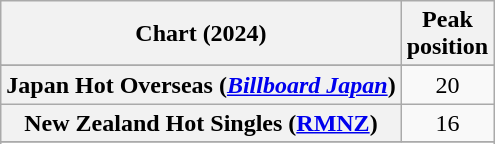<table class="wikitable sortable plainrowheaders" style="text-align:center">
<tr>
<th scope="col">Chart (2024)</th>
<th scope="col">Peak<br>position</th>
</tr>
<tr>
</tr>
<tr>
</tr>
<tr>
</tr>
<tr>
<th scope="row">Japan Hot Overseas (<em><a href='#'>Billboard Japan</a></em>)</th>
<td>20</td>
</tr>
<tr>
<th scope="row">New Zealand Hot Singles (<a href='#'>RMNZ</a>)</th>
<td>16</td>
</tr>
<tr>
</tr>
<tr>
</tr>
<tr>
</tr>
</table>
